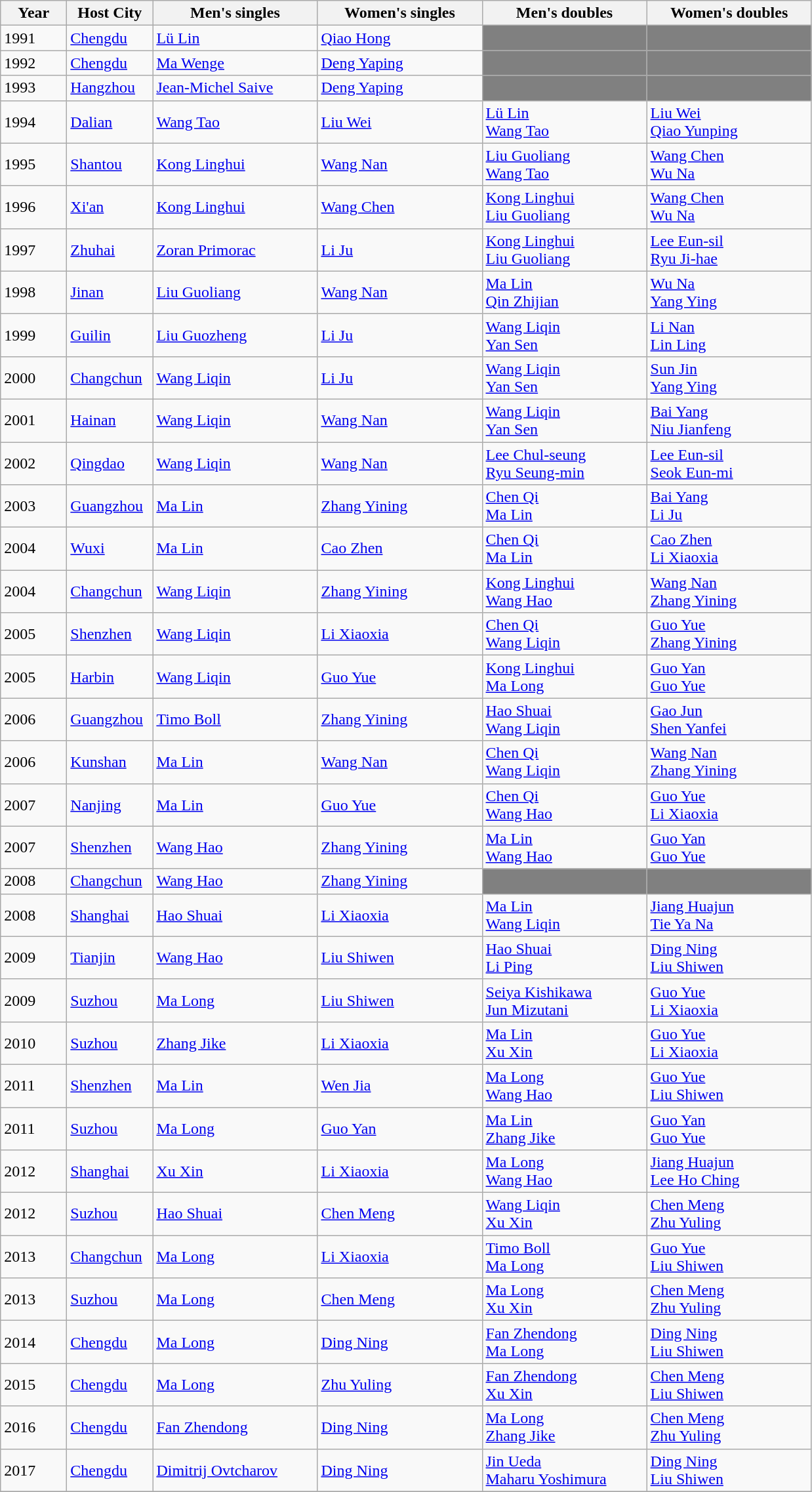<table class="wikitable">
<tr>
<th width="60">Year</th>
<th width="80">Host City</th>
<th width="160">Men's singles</th>
<th width="160">Women's singles</th>
<th width="160">Men's doubles</th>
<th width="160">Women's doubles</th>
</tr>
<tr>
<td>1991</td>
<td><a href='#'>Chengdu</a></td>
<td> <a href='#'>Lü Lin</a></td>
<td> <a href='#'>Qiao Hong</a></td>
<td bgcolor=gray></td>
<td bgcolor=gray></td>
</tr>
<tr>
<td>1992</td>
<td><a href='#'>Chengdu</a></td>
<td> <a href='#'>Ma Wenge</a></td>
<td> <a href='#'>Deng Yaping</a></td>
<td bgcolor=gray></td>
<td bgcolor=gray></td>
</tr>
<tr>
<td>1993</td>
<td><a href='#'>Hangzhou</a></td>
<td> <a href='#'>Jean-Michel Saive</a></td>
<td> <a href='#'>Deng Yaping</a></td>
<td bgcolor=gray></td>
<td bgcolor=gray></td>
</tr>
<tr>
<td>1994</td>
<td><a href='#'>Dalian</a></td>
<td> <a href='#'>Wang Tao</a></td>
<td> <a href='#'>Liu Wei</a></td>
<td> <a href='#'>Lü Lin</a><br> <a href='#'>Wang Tao</a></td>
<td> <a href='#'>Liu Wei</a><br> <a href='#'>Qiao Yunping</a></td>
</tr>
<tr>
<td>1995</td>
<td><a href='#'>Shantou</a></td>
<td> <a href='#'>Kong Linghui</a></td>
<td> <a href='#'>Wang Nan</a></td>
<td> <a href='#'>Liu Guoliang</a><br> <a href='#'>Wang Tao</a></td>
<td> <a href='#'>Wang Chen</a><br> <a href='#'>Wu Na</a></td>
</tr>
<tr>
<td>1996</td>
<td><a href='#'>Xi'an</a></td>
<td> <a href='#'>Kong Linghui</a></td>
<td> <a href='#'>Wang Chen</a></td>
<td> <a href='#'>Kong Linghui</a><br> <a href='#'>Liu Guoliang</a></td>
<td> <a href='#'>Wang Chen</a><br> <a href='#'>Wu Na</a></td>
</tr>
<tr>
<td>1997</td>
<td><a href='#'>Zhuhai</a></td>
<td> <a href='#'>Zoran Primorac</a></td>
<td> <a href='#'>Li Ju</a></td>
<td> <a href='#'>Kong Linghui</a><br> <a href='#'>Liu Guoliang</a></td>
<td> <a href='#'>Lee Eun-sil</a><br> <a href='#'>Ryu Ji-hae</a></td>
</tr>
<tr>
<td>1998</td>
<td><a href='#'>Jinan</a></td>
<td> <a href='#'>Liu Guoliang</a></td>
<td> <a href='#'>Wang Nan</a></td>
<td> <a href='#'>Ma Lin</a><br> <a href='#'>Qin Zhijian</a></td>
<td> <a href='#'>Wu Na</a><br> <a href='#'>Yang Ying</a></td>
</tr>
<tr>
<td>1999</td>
<td><a href='#'>Guilin</a></td>
<td> <a href='#'>Liu Guozheng</a></td>
<td> <a href='#'>Li Ju</a></td>
<td> <a href='#'>Wang Liqin</a><br> <a href='#'>Yan Sen</a></td>
<td> <a href='#'>Li Nan</a><br> <a href='#'>Lin Ling</a></td>
</tr>
<tr>
<td>2000</td>
<td><a href='#'>Changchun</a></td>
<td> <a href='#'>Wang Liqin</a></td>
<td> <a href='#'>Li Ju</a></td>
<td> <a href='#'>Wang Liqin</a><br> <a href='#'>Yan Sen</a></td>
<td> <a href='#'>Sun Jin</a><br> <a href='#'>Yang Ying</a></td>
</tr>
<tr>
<td>2001</td>
<td><a href='#'>Hainan</a></td>
<td> <a href='#'>Wang Liqin</a></td>
<td> <a href='#'>Wang Nan</a></td>
<td> <a href='#'>Wang Liqin</a><br> <a href='#'>Yan Sen</a></td>
<td> <a href='#'>Bai Yang</a><br> <a href='#'>Niu Jianfeng</a></td>
</tr>
<tr>
<td>2002</td>
<td><a href='#'>Qingdao</a></td>
<td> <a href='#'>Wang Liqin</a></td>
<td> <a href='#'>Wang Nan</a></td>
<td> <a href='#'>Lee Chul-seung</a><br> <a href='#'>Ryu Seung-min</a></td>
<td> <a href='#'>Lee Eun-sil</a><br> <a href='#'>Seok Eun-mi</a></td>
</tr>
<tr>
<td>2003</td>
<td><a href='#'>Guangzhou</a></td>
<td> <a href='#'>Ma Lin</a></td>
<td> <a href='#'>Zhang Yining</a></td>
<td> <a href='#'>Chen Qi</a><br> <a href='#'>Ma Lin</a></td>
<td> <a href='#'>Bai Yang</a><br> <a href='#'>Li Ju</a></td>
</tr>
<tr>
<td>2004</td>
<td><a href='#'>Wuxi</a></td>
<td> <a href='#'>Ma Lin</a></td>
<td> <a href='#'>Cao Zhen</a></td>
<td> <a href='#'>Chen Qi</a><br> <a href='#'>Ma Lin</a></td>
<td> <a href='#'>Cao Zhen</a><br> <a href='#'>Li Xiaoxia</a></td>
</tr>
<tr>
<td>2004</td>
<td><a href='#'>Changchun</a></td>
<td> <a href='#'>Wang Liqin</a></td>
<td> <a href='#'>Zhang Yining</a></td>
<td> <a href='#'>Kong Linghui</a><br> <a href='#'>Wang Hao</a></td>
<td> <a href='#'>Wang Nan</a><br> <a href='#'>Zhang Yining</a></td>
</tr>
<tr>
<td>2005</td>
<td><a href='#'>Shenzhen</a></td>
<td> <a href='#'>Wang Liqin</a></td>
<td> <a href='#'>Li Xiaoxia</a></td>
<td> <a href='#'>Chen Qi</a><br> <a href='#'>Wang Liqin</a></td>
<td> <a href='#'>Guo Yue</a><br> <a href='#'>Zhang Yining</a></td>
</tr>
<tr>
<td>2005</td>
<td><a href='#'>Harbin</a></td>
<td> <a href='#'>Wang Liqin</a></td>
<td> <a href='#'>Guo Yue</a></td>
<td> <a href='#'>Kong Linghui</a><br> <a href='#'>Ma Long</a></td>
<td> <a href='#'>Guo Yan</a><br> <a href='#'>Guo Yue</a></td>
</tr>
<tr>
<td>2006</td>
<td><a href='#'>Guangzhou</a></td>
<td> <a href='#'>Timo Boll</a></td>
<td> <a href='#'>Zhang Yining</a></td>
<td> <a href='#'>Hao Shuai</a><br> <a href='#'>Wang Liqin</a></td>
<td> <a href='#'>Gao Jun</a><br> <a href='#'>Shen Yanfei</a></td>
</tr>
<tr>
<td>2006</td>
<td><a href='#'>Kunshan</a></td>
<td> <a href='#'>Ma Lin</a></td>
<td> <a href='#'>Wang Nan</a></td>
<td> <a href='#'>Chen Qi</a><br> <a href='#'>Wang Liqin</a></td>
<td> <a href='#'>Wang Nan</a><br> <a href='#'>Zhang Yining</a></td>
</tr>
<tr>
<td>2007</td>
<td><a href='#'>Nanjing</a></td>
<td> <a href='#'>Ma Lin</a></td>
<td> <a href='#'>Guo Yue</a></td>
<td> <a href='#'>Chen Qi</a><br> <a href='#'>Wang Hao</a></td>
<td> <a href='#'>Guo Yue</a><br> <a href='#'>Li Xiaoxia</a></td>
</tr>
<tr>
<td>2007</td>
<td><a href='#'>Shenzhen</a></td>
<td> <a href='#'>Wang Hao</a></td>
<td> <a href='#'>Zhang Yining</a></td>
<td> <a href='#'>Ma Lin</a><br> <a href='#'>Wang Hao</a></td>
<td> <a href='#'>Guo Yan</a><br> <a href='#'>Guo Yue</a></td>
</tr>
<tr>
<td>2008</td>
<td><a href='#'>Changchun</a></td>
<td> <a href='#'>Wang Hao</a></td>
<td> <a href='#'>Zhang Yining</a></td>
<td bgcolor=gray></td>
<td bgcolor=gray></td>
</tr>
<tr>
<td>2008</td>
<td><a href='#'>Shanghai</a></td>
<td> <a href='#'>Hao Shuai</a></td>
<td> <a href='#'>Li Xiaoxia</a></td>
<td> <a href='#'>Ma Lin</a><br> <a href='#'>Wang Liqin</a></td>
<td> <a href='#'>Jiang Huajun</a><br> <a href='#'>Tie Ya Na</a></td>
</tr>
<tr>
<td>2009</td>
<td><a href='#'>Tianjin</a></td>
<td> <a href='#'>Wang Hao</a></td>
<td> <a href='#'>Liu Shiwen</a></td>
<td> <a href='#'>Hao Shuai</a><br> <a href='#'>Li Ping</a></td>
<td> <a href='#'>Ding Ning</a><br> <a href='#'>Liu Shiwen</a></td>
</tr>
<tr>
<td>2009</td>
<td><a href='#'>Suzhou</a></td>
<td> <a href='#'>Ma Long</a></td>
<td> <a href='#'>Liu Shiwen</a></td>
<td> <a href='#'>Seiya Kishikawa</a><br> <a href='#'>Jun Mizutani</a></td>
<td> <a href='#'>Guo Yue</a><br> <a href='#'>Li Xiaoxia</a></td>
</tr>
<tr>
<td>2010</td>
<td><a href='#'>Suzhou</a></td>
<td> <a href='#'>Zhang Jike</a></td>
<td> <a href='#'>Li Xiaoxia</a></td>
<td> <a href='#'>Ma Lin</a><br> <a href='#'>Xu Xin</a></td>
<td> <a href='#'>Guo Yue</a><br> <a href='#'>Li Xiaoxia</a></td>
</tr>
<tr>
<td>2011</td>
<td><a href='#'>Shenzhen</a></td>
<td> <a href='#'>Ma Lin</a></td>
<td> <a href='#'>Wen Jia</a></td>
<td> <a href='#'>Ma Long</a><br> <a href='#'>Wang Hao</a></td>
<td> <a href='#'>Guo Yue</a><br> <a href='#'>Liu Shiwen</a></td>
</tr>
<tr>
<td>2011</td>
<td><a href='#'>Suzhou</a></td>
<td> <a href='#'>Ma Long</a></td>
<td> <a href='#'>Guo Yan</a></td>
<td> <a href='#'>Ma Lin</a><br> <a href='#'>Zhang Jike</a></td>
<td> <a href='#'>Guo Yan</a><br> <a href='#'>Guo Yue</a></td>
</tr>
<tr>
<td>2012</td>
<td><a href='#'>Shanghai</a></td>
<td> <a href='#'>Xu Xin</a></td>
<td> <a href='#'>Li Xiaoxia</a></td>
<td> <a href='#'>Ma Long</a><br> <a href='#'>Wang Hao</a></td>
<td> <a href='#'>Jiang Huajun</a><br> <a href='#'>Lee Ho Ching</a></td>
</tr>
<tr>
<td>2012</td>
<td><a href='#'>Suzhou</a></td>
<td> <a href='#'>Hao Shuai</a></td>
<td> <a href='#'>Chen Meng</a></td>
<td> <a href='#'>Wang Liqin</a><br> <a href='#'>Xu Xin</a></td>
<td> <a href='#'>Chen Meng</a><br> <a href='#'>Zhu Yuling</a></td>
</tr>
<tr>
<td>2013</td>
<td><a href='#'>Changchun</a></td>
<td> <a href='#'>Ma Long</a></td>
<td> <a href='#'>Li Xiaoxia</a></td>
<td> <a href='#'>Timo Boll</a><br> <a href='#'>Ma Long</a></td>
<td> <a href='#'>Guo Yue</a><br> <a href='#'>Liu Shiwen</a></td>
</tr>
<tr>
<td>2013</td>
<td><a href='#'>Suzhou</a></td>
<td> <a href='#'>Ma Long</a></td>
<td> <a href='#'>Chen Meng</a></td>
<td> <a href='#'>Ma Long</a><br> <a href='#'>Xu Xin</a></td>
<td> <a href='#'>Chen Meng</a><br> <a href='#'>Zhu Yuling</a></td>
</tr>
<tr>
<td>2014</td>
<td><a href='#'>Chengdu</a></td>
<td> <a href='#'>Ma Long</a></td>
<td> <a href='#'>Ding Ning</a></td>
<td> <a href='#'>Fan Zhendong</a><br> <a href='#'>Ma Long</a></td>
<td> <a href='#'>Ding Ning</a><br> <a href='#'>Liu Shiwen</a></td>
</tr>
<tr>
<td>2015</td>
<td><a href='#'>Chengdu</a></td>
<td> <a href='#'>Ma Long</a></td>
<td> <a href='#'>Zhu Yuling</a></td>
<td> <a href='#'>Fan Zhendong</a><br> <a href='#'>Xu Xin</a></td>
<td> <a href='#'>Chen Meng</a><br> <a href='#'>Liu Shiwen</a></td>
</tr>
<tr>
<td>2016</td>
<td><a href='#'>Chengdu</a></td>
<td> <a href='#'>Fan Zhendong</a></td>
<td> <a href='#'>Ding Ning</a></td>
<td> <a href='#'>Ma Long</a><br> <a href='#'>Zhang Jike</a></td>
<td> <a href='#'>Chen Meng</a><br> <a href='#'>Zhu Yuling</a></td>
</tr>
<tr>
<td>2017</td>
<td><a href='#'>Chengdu</a></td>
<td> <a href='#'>Dimitrij Ovtcharov</a></td>
<td> <a href='#'>Ding Ning</a></td>
<td> <a href='#'>Jin Ueda</a><br> <a href='#'>Maharu Yoshimura</a></td>
<td> <a href='#'>Ding Ning</a><br> <a href='#'>Liu Shiwen</a></td>
</tr>
<tr>
</tr>
</table>
